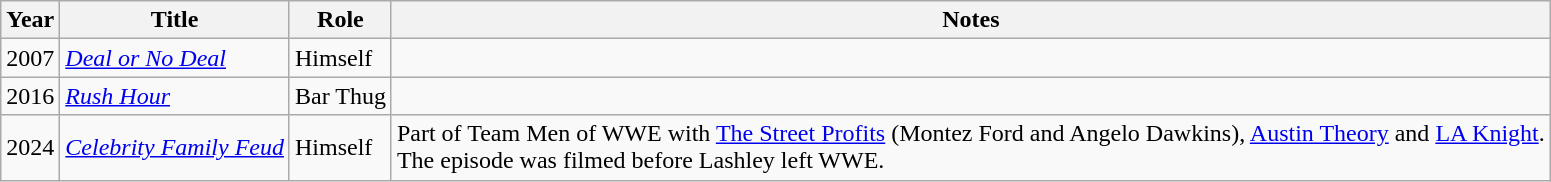<table class="wikitable sortable">
<tr>
<th>Year</th>
<th>Title</th>
<th>Role</th>
<th>Notes</th>
</tr>
<tr>
<td>2007</td>
<td><em><a href='#'>Deal or No Deal</a></em></td>
<td>Himself</td>
<td></td>
</tr>
<tr>
<td>2016</td>
<td><em><a href='#'>Rush Hour</a></em></td>
<td>Bar Thug</td>
<td></td>
</tr>
<tr>
<td>2024</td>
<td><em><a href='#'>Celebrity Family Feud</a></em></td>
<td>Himself</td>
<td>Part of Team Men of WWE with <a href='#'>The Street Profits</a> (Montez Ford and Angelo Dawkins), <a href='#'>Austin Theory</a> and <a href='#'>LA Knight</a>.<br>The episode was filmed before Lashley left WWE.</td>
</tr>
</table>
